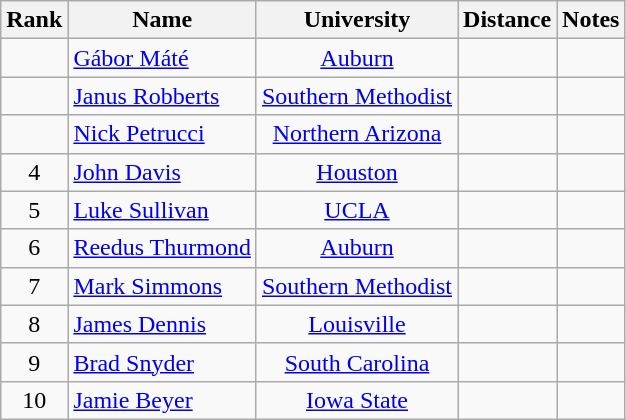<table class="wikitable sortable" style="text-align:center">
<tr>
<th>Rank</th>
<th>Name</th>
<th>University</th>
<th>Distance</th>
<th>Notes</th>
</tr>
<tr>
<td></td>
<td align=left><a href='#'>Gábor Máté</a> </td>
<td><a href='#'>Auburn</a></td>
<td></td>
<td></td>
</tr>
<tr>
<td></td>
<td align=left><a href='#'>Janus Robberts</a> </td>
<td><a href='#'>Southern Methodist</a></td>
<td></td>
<td></td>
</tr>
<tr>
<td></td>
<td align=left><a href='#'>Nick Petrucci</a></td>
<td><a href='#'>Northern Arizona</a></td>
<td></td>
<td></td>
</tr>
<tr>
<td>4</td>
<td align=left><a href='#'>John Davis</a></td>
<td><a href='#'>Houston</a></td>
<td></td>
<td></td>
</tr>
<tr>
<td>5</td>
<td align=left><a href='#'>Luke Sullivan</a></td>
<td><a href='#'>UCLA</a></td>
<td></td>
<td></td>
</tr>
<tr>
<td>6</td>
<td align=left><a href='#'>Reedus Thurmond</a></td>
<td><a href='#'>Auburn</a></td>
<td></td>
<td></td>
</tr>
<tr>
<td>7</td>
<td align=left><a href='#'>Mark Simmons</a></td>
<td><a href='#'>Southern Methodist</a></td>
<td></td>
<td></td>
</tr>
<tr>
<td>8</td>
<td align=left><a href='#'>James Dennis</a></td>
<td><a href='#'>Louisville</a></td>
<td></td>
<td></td>
</tr>
<tr>
<td>9</td>
<td align=left><a href='#'>Brad Snyder</a> </td>
<td><a href='#'>South Carolina</a></td>
<td></td>
<td></td>
</tr>
<tr>
<td>10</td>
<td align=left><a href='#'>Jamie Beyer</a></td>
<td><a href='#'>Iowa State</a></td>
<td></td>
<td></td>
</tr>
</table>
